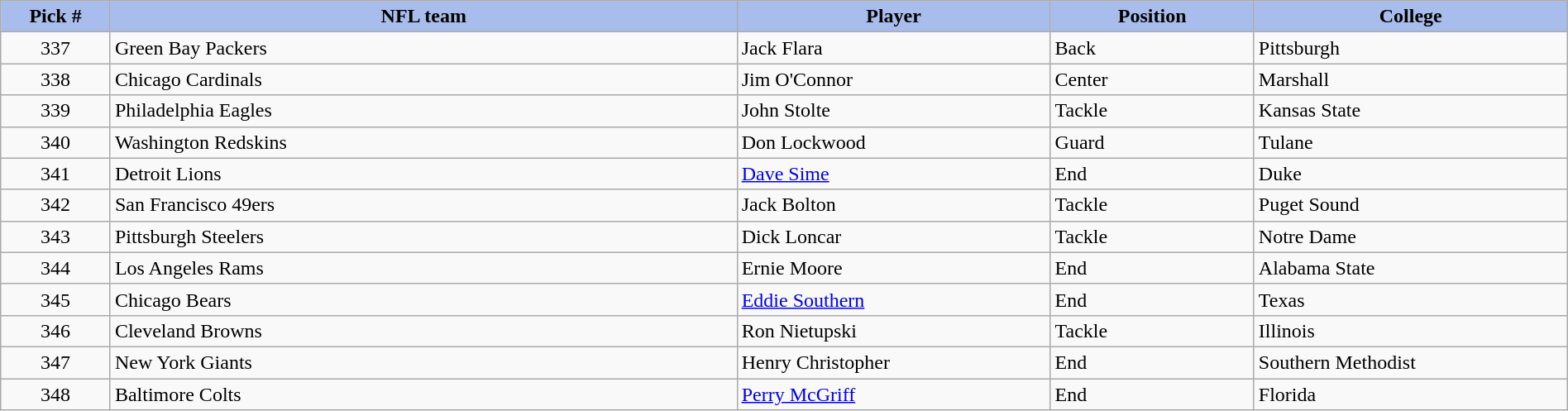<table class="wikitable sortable sortable" style="width: 100%">
<tr>
<th style="background:#A8BDEC;" width=7%>Pick #</th>
<th width=40% style="background:#A8BDEC;">NFL team</th>
<th width=20% style="background:#A8BDEC;">Player</th>
<th width=13% style="background:#A8BDEC;">Position</th>
<th style="background:#A8BDEC;">College</th>
</tr>
<tr>
<td align=center>337</td>
<td>Green Bay Packers</td>
<td>Jack Flara</td>
<td>Back</td>
<td>Pittsburgh</td>
</tr>
<tr>
<td align=center>338</td>
<td>Chicago Cardinals</td>
<td>Jim O'Connor</td>
<td>Center</td>
<td>Marshall</td>
</tr>
<tr>
<td align=center>339</td>
<td>Philadelphia Eagles</td>
<td>John Stolte</td>
<td>Tackle</td>
<td>Kansas State</td>
</tr>
<tr>
<td align=center>340</td>
<td>Washington Redskins</td>
<td>Don Lockwood</td>
<td>Guard</td>
<td>Tulane</td>
</tr>
<tr>
<td align=center>341</td>
<td>Detroit Lions</td>
<td><a href='#'>Dave Sime</a></td>
<td>End</td>
<td>Duke</td>
</tr>
<tr>
<td align=center>342</td>
<td>San Francisco 49ers</td>
<td>Jack Bolton</td>
<td>Tackle</td>
<td>Puget Sound</td>
</tr>
<tr>
<td align=center>343</td>
<td>Pittsburgh Steelers</td>
<td>Dick Loncar</td>
<td>Tackle</td>
<td>Notre Dame</td>
</tr>
<tr>
<td align=center>344</td>
<td>Los Angeles Rams</td>
<td>Ernie Moore</td>
<td>End</td>
<td>Alabama State</td>
</tr>
<tr>
<td align=center>345</td>
<td>Chicago Bears</td>
<td><a href='#'>Eddie Southern</a></td>
<td>End</td>
<td>Texas</td>
</tr>
<tr>
<td align=center>346</td>
<td>Cleveland Browns</td>
<td>Ron Nietupski</td>
<td>Tackle</td>
<td>Illinois</td>
</tr>
<tr>
<td align=center>347</td>
<td>New York Giants</td>
<td>Henry Christopher</td>
<td>End</td>
<td>Southern Methodist</td>
</tr>
<tr>
<td align=center>348</td>
<td>Baltimore Colts</td>
<td><a href='#'>Perry McGriff</a></td>
<td>End</td>
<td>Florida</td>
</tr>
</table>
